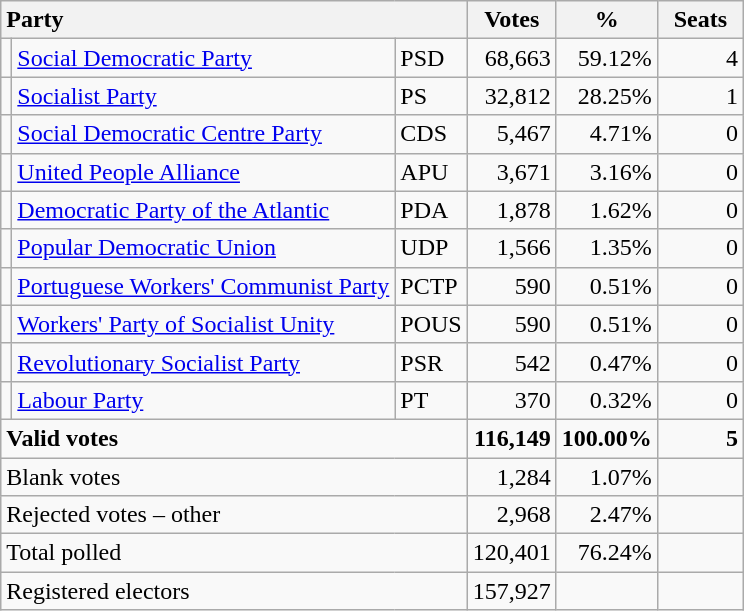<table class="wikitable" border="1" style="text-align:right;">
<tr>
<th style="text-align:left;" colspan=3>Party</th>
<th align=center width="50">Votes</th>
<th align=center width="50">%</th>
<th align=center width="50">Seats</th>
</tr>
<tr>
<td></td>
<td align=left><a href='#'>Social Democratic Party</a></td>
<td align=left>PSD</td>
<td>68,663</td>
<td>59.12%</td>
<td>4</td>
</tr>
<tr>
<td></td>
<td align=left><a href='#'>Socialist Party</a></td>
<td align=left>PS</td>
<td>32,812</td>
<td>28.25%</td>
<td>1</td>
</tr>
<tr>
<td></td>
<td align=left style="white-space: nowrap;"><a href='#'>Social Democratic Centre Party</a></td>
<td align=left>CDS</td>
<td>5,467</td>
<td>4.71%</td>
<td>0</td>
</tr>
<tr>
<td></td>
<td align=left><a href='#'>United People Alliance</a></td>
<td align=left>APU</td>
<td>3,671</td>
<td>3.16%</td>
<td>0</td>
</tr>
<tr>
<td></td>
<td align=left><a href='#'>Democratic Party of the Atlantic</a></td>
<td align=left>PDA</td>
<td>1,878</td>
<td>1.62%</td>
<td>0</td>
</tr>
<tr>
<td></td>
<td align=left><a href='#'>Popular Democratic Union</a></td>
<td align=left>UDP</td>
<td>1,566</td>
<td>1.35%</td>
<td>0</td>
</tr>
<tr>
<td></td>
<td align=left><a href='#'>Portuguese Workers' Communist Party</a></td>
<td align=left>PCTP</td>
<td>590</td>
<td>0.51%</td>
<td>0</td>
</tr>
<tr>
<td></td>
<td align=left><a href='#'>Workers' Party of Socialist Unity</a></td>
<td align=left>POUS</td>
<td>590</td>
<td>0.51%</td>
<td>0</td>
</tr>
<tr>
<td></td>
<td align=left><a href='#'>Revolutionary Socialist Party</a></td>
<td align=left>PSR</td>
<td>542</td>
<td>0.47%</td>
<td>0</td>
</tr>
<tr>
<td></td>
<td align=left><a href='#'>Labour Party</a></td>
<td align=left>PT</td>
<td>370</td>
<td>0.32%</td>
<td>0</td>
</tr>
<tr style="font-weight:bold">
<td align=left colspan=3>Valid votes</td>
<td>116,149</td>
<td>100.00%</td>
<td>5</td>
</tr>
<tr>
<td align=left colspan=3>Blank votes</td>
<td>1,284</td>
<td>1.07%</td>
<td></td>
</tr>
<tr>
<td align=left colspan=3>Rejected votes – other</td>
<td>2,968</td>
<td>2.47%</td>
<td></td>
</tr>
<tr>
<td align=left colspan=3>Total polled</td>
<td>120,401</td>
<td>76.24%</td>
<td></td>
</tr>
<tr>
<td align=left colspan=3>Registered electors</td>
<td>157,927</td>
<td></td>
<td></td>
</tr>
</table>
